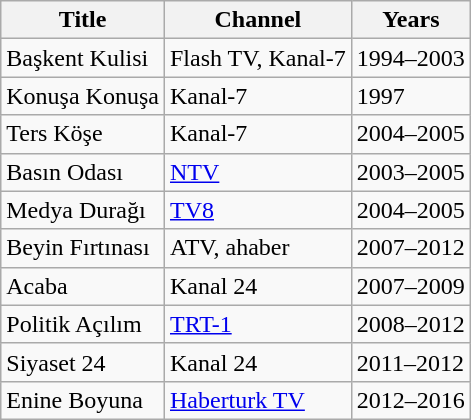<table class="wikitable">
<tr>
<th>Title</th>
<th>Channel</th>
<th>Years</th>
</tr>
<tr>
<td>Başkent Kulisi</td>
<td>Flash TV, Kanal-7</td>
<td>1994–2003</td>
</tr>
<tr>
<td>Konuşa Konuşa</td>
<td>Kanal-7</td>
<td>1997</td>
</tr>
<tr>
<td>Ters Köşe</td>
<td>Kanal-7</td>
<td>2004–2005</td>
</tr>
<tr>
<td>Basın Odası</td>
<td><a href='#'>NTV</a></td>
<td>2003–2005</td>
</tr>
<tr>
<td>Medya Durağı</td>
<td><a href='#'>TV8</a></td>
<td>2004–2005</td>
</tr>
<tr>
<td>Beyin Fırtınası</td>
<td>ATV, ahaber</td>
<td>2007–2012</td>
</tr>
<tr>
<td>Acaba</td>
<td>Kanal 24</td>
<td>2007–2009</td>
</tr>
<tr>
<td>Politik Açılım</td>
<td><a href='#'>TRT-1</a></td>
<td>2008–2012</td>
</tr>
<tr>
<td>Siyaset 24</td>
<td>Kanal 24</td>
<td>2011–2012</td>
</tr>
<tr>
<td>Enine Boyuna</td>
<td><a href='#'>Haberturk TV</a></td>
<td>2012–2016</td>
</tr>
</table>
